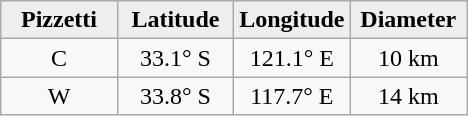<table class="wikitable">
<tr>
<th width="25%" style="background:#eeeeee;">Pizzetti</th>
<th width="25%" style="background:#eeeeee;">Latitude</th>
<th width="25%" style="background:#eeeeee;">Longitude</th>
<th width="25%" style="background:#eeeeee;">Diameter</th>
</tr>
<tr>
<td align="center">C</td>
<td align="center">33.1° S</td>
<td align="center">121.1° E</td>
<td align="center">10 km</td>
</tr>
<tr>
<td align="center">W</td>
<td align="center">33.8° S</td>
<td align="center">117.7° E</td>
<td align="center">14 km</td>
</tr>
</table>
